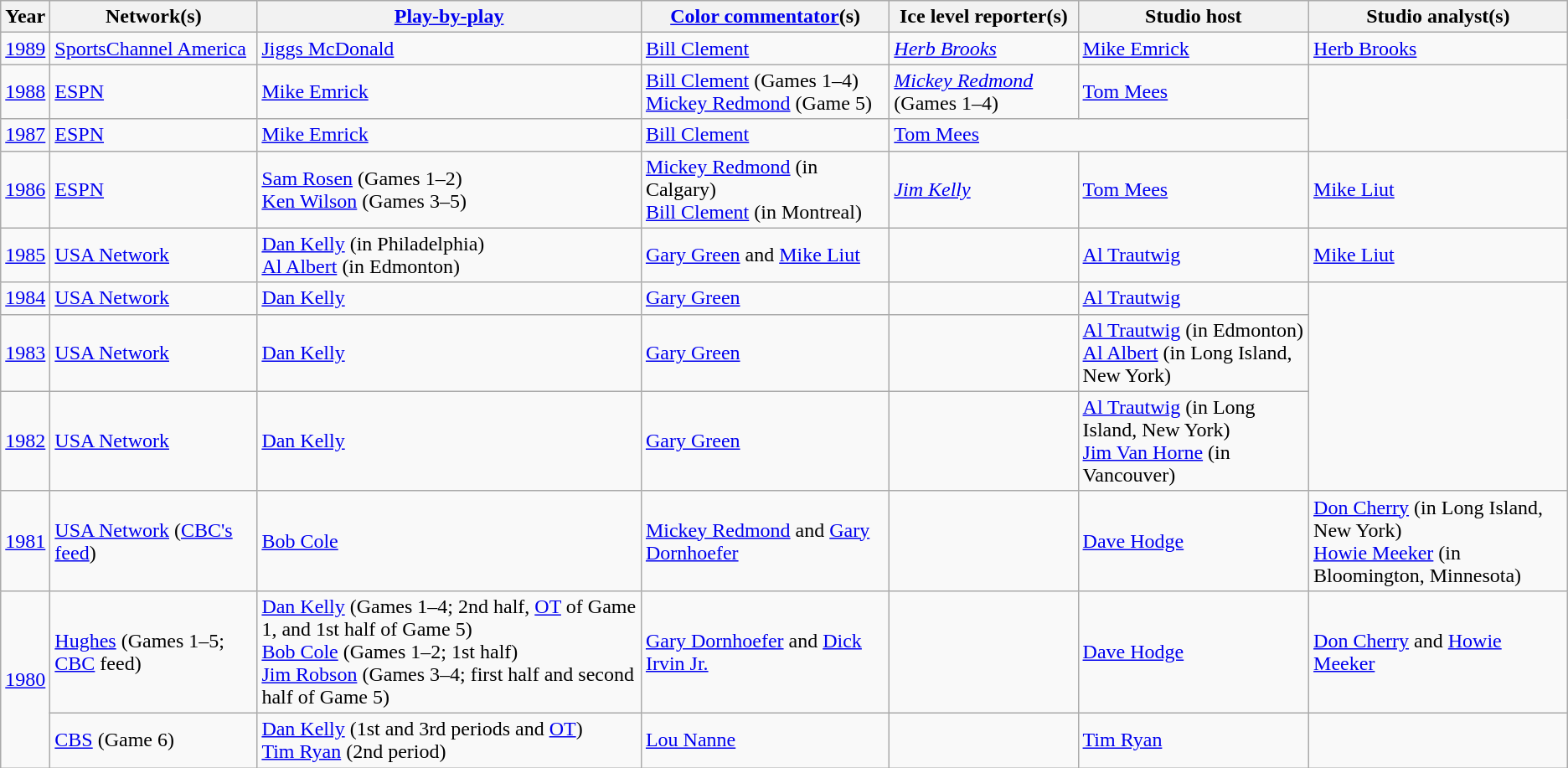<table class="wikitable">
<tr>
<th>Year</th>
<th>Network(s)</th>
<th><a href='#'>Play-by-play</a></th>
<th><a href='#'>Color commentator</a>(s)</th>
<th>Ice level reporter(s)</th>
<th>Studio host</th>
<th>Studio analyst(s)</th>
</tr>
<tr>
<td><a href='#'>1989</a></td>
<td><a href='#'>SportsChannel America</a></td>
<td><a href='#'>Jiggs McDonald</a></td>
<td><a href='#'>Bill Clement</a></td>
<td><em><a href='#'>Herb Brooks</a></em></td>
<td><a href='#'>Mike Emrick</a></td>
<td><a href='#'>Herb Brooks</a></td>
</tr>
<tr>
<td><a href='#'>1988</a></td>
<td><a href='#'>ESPN</a></td>
<td><a href='#'>Mike Emrick</a></td>
<td><a href='#'>Bill Clement</a> (Games 1–4)<br><a href='#'>Mickey Redmond</a> (Game 5)</td>
<td><em><a href='#'>Mickey Redmond</a></em> (Games 1–4)</td>
<td><a href='#'>Tom Mees</a></td>
</tr>
<tr>
<td><a href='#'>1987</a></td>
<td><a href='#'>ESPN</a></td>
<td><a href='#'>Mike Emrick</a></td>
<td><a href='#'>Bill Clement</a></td>
<td colspan="2"><a href='#'>Tom Mees</a></td>
</tr>
<tr>
<td><a href='#'>1986</a></td>
<td><a href='#'>ESPN</a></td>
<td><a href='#'>Sam Rosen</a> (Games 1–2)<br><a href='#'>Ken Wilson</a> (Games 3–5)</td>
<td><a href='#'>Mickey Redmond</a> (in Calgary)<br><a href='#'>Bill Clement</a> (in Montreal)</td>
<td><em><a href='#'>Jim Kelly</a></em></td>
<td><a href='#'>Tom Mees</a></td>
<td><a href='#'>Mike Liut</a></td>
</tr>
<tr>
<td><a href='#'>1985</a></td>
<td><a href='#'>USA Network</a></td>
<td><a href='#'>Dan Kelly</a> (in Philadelphia)<br><a href='#'>Al Albert</a> (in Edmonton)</td>
<td><a href='#'>Gary Green</a> and <a href='#'>Mike Liut</a></td>
<td></td>
<td><a href='#'>Al Trautwig</a></td>
<td><a href='#'>Mike Liut</a></td>
</tr>
<tr>
<td><a href='#'>1984</a></td>
<td><a href='#'>USA Network</a></td>
<td><a href='#'>Dan Kelly</a></td>
<td><a href='#'>Gary Green</a></td>
<td></td>
<td><a href='#'>Al Trautwig</a></td>
</tr>
<tr>
<td><a href='#'>1983</a></td>
<td><a href='#'>USA Network</a></td>
<td><a href='#'>Dan Kelly</a></td>
<td><a href='#'>Gary Green</a></td>
<td></td>
<td><a href='#'>Al Trautwig</a> (in Edmonton)<br><a href='#'>Al Albert</a> (in Long Island, New York)</td>
</tr>
<tr>
<td><a href='#'>1982</a></td>
<td><a href='#'>USA Network</a></td>
<td><a href='#'>Dan Kelly</a></td>
<td><a href='#'>Gary Green</a></td>
<td></td>
<td><a href='#'>Al Trautwig</a> (in Long Island, New York)<br><a href='#'>Jim Van Horne</a> (in Vancouver)</td>
</tr>
<tr>
<td><a href='#'>1981</a></td>
<td><a href='#'>USA Network</a> (<a href='#'>CBC's feed</a>)</td>
<td><a href='#'>Bob Cole</a></td>
<td><a href='#'>Mickey Redmond</a> and <a href='#'>Gary Dornhoefer</a></td>
<td></td>
<td><a href='#'>Dave Hodge</a></td>
<td><a href='#'>Don Cherry</a> (in Long Island, New York)<br><a href='#'>Howie Meeker</a> (in Bloomington, Minnesota)</td>
</tr>
<tr>
<td rowspan="2"><a href='#'>1980</a></td>
<td><a href='#'>Hughes</a> (Games 1–5; <a href='#'>CBC</a> feed)</td>
<td><a href='#'>Dan Kelly</a> (Games 1–4; 2nd half, <a href='#'>OT</a> of Game 1, and 1st half of Game 5)<br><a href='#'>Bob Cole</a> (Games 1–2; 1st half)<br><a href='#'>Jim Robson</a> (Games 3–4; first half and second half of Game 5)</td>
<td><a href='#'>Gary Dornhoefer</a> and <a href='#'>Dick Irvin Jr.</a></td>
<td></td>
<td><a href='#'>Dave Hodge</a></td>
<td><a href='#'>Don Cherry</a> and <a href='#'>Howie Meeker</a></td>
</tr>
<tr>
<td><a href='#'>CBS</a> (Game 6)</td>
<td><a href='#'>Dan Kelly</a> (1st and 3rd periods and <a href='#'>OT</a>)<br><a href='#'>Tim Ryan</a> (2nd period)</td>
<td><a href='#'>Lou Nanne</a></td>
<td></td>
<td><a href='#'>Tim Ryan</a></td>
</tr>
</table>
